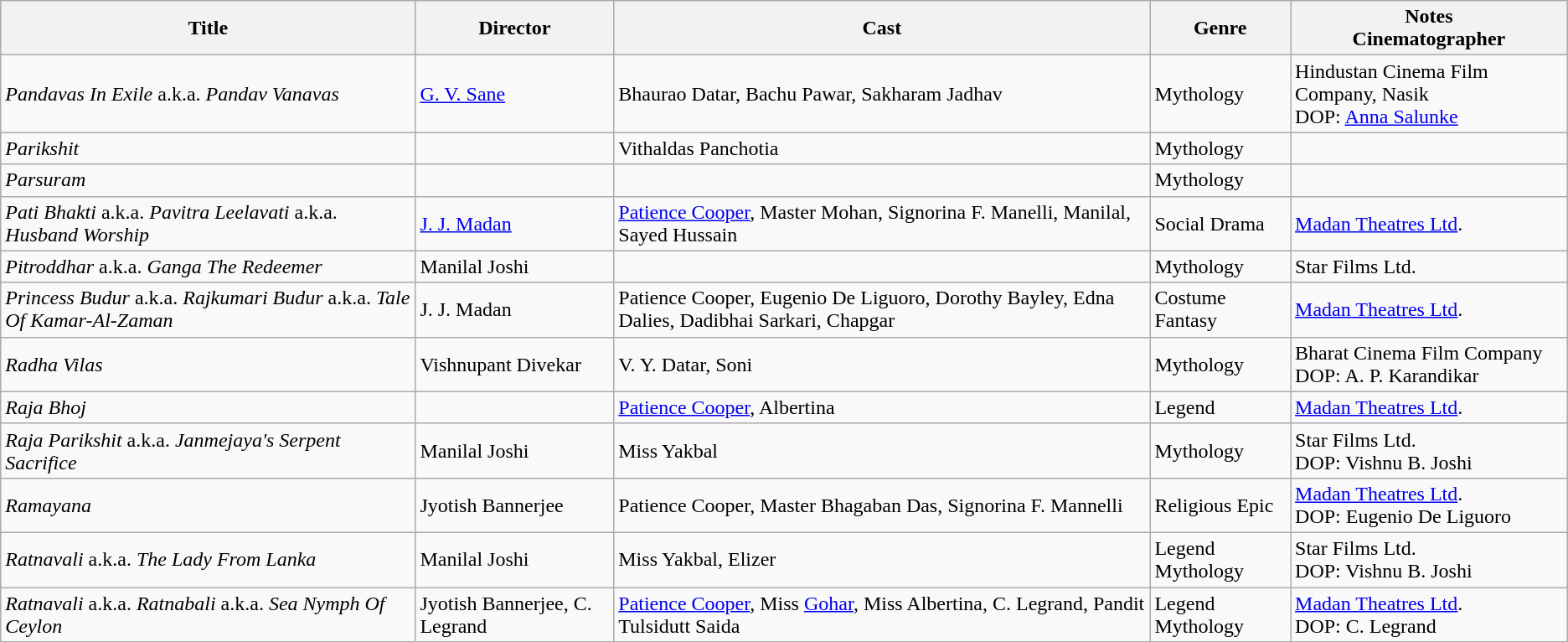<table class="wikitable">
<tr>
<th>Title</th>
<th>Director</th>
<th>Cast</th>
<th>Genre</th>
<th>Notes<br>Cinematographer</th>
</tr>
<tr>
<td><em>Pandavas In Exile</em> a.k.a. <em>Pandav Vanavas</em></td>
<td><a href='#'>G. V. Sane</a></td>
<td>Bhaurao Datar, Bachu Pawar, Sakharam Jadhav</td>
<td>Mythology</td>
<td>Hindustan Cinema Film Company, Nasik<br>DOP: <a href='#'>Anna Salunke</a></td>
</tr>
<tr>
<td><em>Parikshit</em></td>
<td></td>
<td>Vithaldas Panchotia</td>
<td>Mythology</td>
<td></td>
</tr>
<tr>
<td><em>Parsuram</em></td>
<td></td>
<td></td>
<td>Mythology</td>
<td></td>
</tr>
<tr>
<td><em>Pati Bhakti</em> a.k.a. <em>Pavitra Leelavati</em> a.k.a. <em>Husband Worship</em></td>
<td><a href='#'>J. J. Madan</a></td>
<td><a href='#'>Patience Cooper</a>, Master Mohan, Signorina F. Manelli, Manilal, Sayed Hussain</td>
<td>Social Drama</td>
<td><a href='#'>Madan Theatres Ltd</a>.</td>
</tr>
<tr>
<td><em>Pitroddhar</em> a.k.a. <em>Ganga The Redeemer</em></td>
<td>Manilal Joshi</td>
<td></td>
<td>Mythology</td>
<td>Star Films Ltd.</td>
</tr>
<tr>
<td><em>Princess Budur</em> a.k.a. <em>Rajkumari Budur</em> a.k.a. <em>Tale Of Kamar-Al-Zaman</em></td>
<td>J. J. Madan</td>
<td>Patience Cooper, Eugenio De Liguoro, Dorothy Bayley, Edna Dalies, Dadibhai Sarkari, Chapgar</td>
<td>Costume Fantasy</td>
<td><a href='#'>Madan Theatres Ltd</a>.</td>
</tr>
<tr>
<td><em>Radha Vilas</em></td>
<td>Vishnupant Divekar</td>
<td>V. Y. Datar, Soni</td>
<td>Mythology</td>
<td>Bharat Cinema Film Company<br>DOP: A. P. Karandikar</td>
</tr>
<tr>
<td><em>Raja Bhoj</em></td>
<td></td>
<td><a href='#'>Patience Cooper</a>, Albertina</td>
<td>Legend</td>
<td><a href='#'>Madan Theatres Ltd</a>.</td>
</tr>
<tr>
<td><em>Raja Parikshit</em> a.k.a. <em>Janmejaya's Serpent Sacrifice</em></td>
<td>Manilal Joshi</td>
<td>Miss Yakbal</td>
<td>Mythology</td>
<td>Star Films Ltd.<br>DOP: Vishnu B. Joshi</td>
</tr>
<tr>
<td><em>Ramayana</em></td>
<td>Jyotish Bannerjee</td>
<td>Patience Cooper, Master Bhagaban Das, Signorina F. Mannelli</td>
<td>Religious Epic</td>
<td><a href='#'>Madan Theatres Ltd</a>.<br>DOP: Eugenio De Liguoro</td>
</tr>
<tr>
<td><em>Ratnavali</em> a.k.a. <em>The Lady From Lanka</em></td>
<td>Manilal Joshi</td>
<td>Miss Yakbal, Elizer</td>
<td>Legend Mythology</td>
<td>Star Films Ltd.<br>DOP: Vishnu B. Joshi</td>
</tr>
<tr>
<td><em>Ratnavali</em> a.k.a. <em>Ratnabali</em> a.k.a. <em>Sea Nymph Of Ceylon</em></td>
<td>Jyotish Bannerjee, C. Legrand</td>
<td><a href='#'>Patience Cooper</a>, Miss <a href='#'>Gohar</a>, Miss Albertina, C. Legrand, Pandit Tulsidutt Saida</td>
<td>Legend Mythology</td>
<td><a href='#'>Madan Theatres Ltd</a>.<br>DOP: C. Legrand</td>
</tr>
</table>
